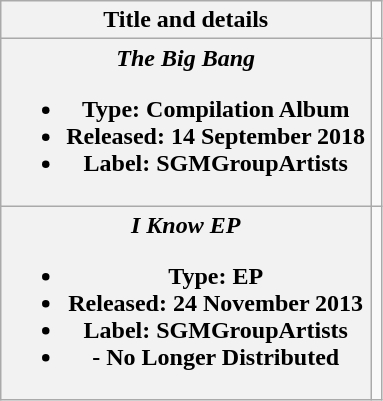<table class="wikitable plainrowheaders" style="text-align:center;">
<tr>
<th scope="col">Title and details</th>
</tr>
<tr>
<th scope="row"><strong><em>The Big Bang</em></strong><br><ul><li>Type: Compilation Album</li><li>Released: 14 September 2018</li><li>Label: SGMGroupArtists</li></ul></th>
<td><br></td>
</tr>
<tr>
<th scope="row"><strong><em>I Know EP</em></strong><br><ul><li>Type: EP</li><li>Released: 24 November 2013</li><li>Label: SGMGroupArtists</li><li>- No Longer Distributed</li></ul></th>
<td><br></td>
</tr>
</table>
